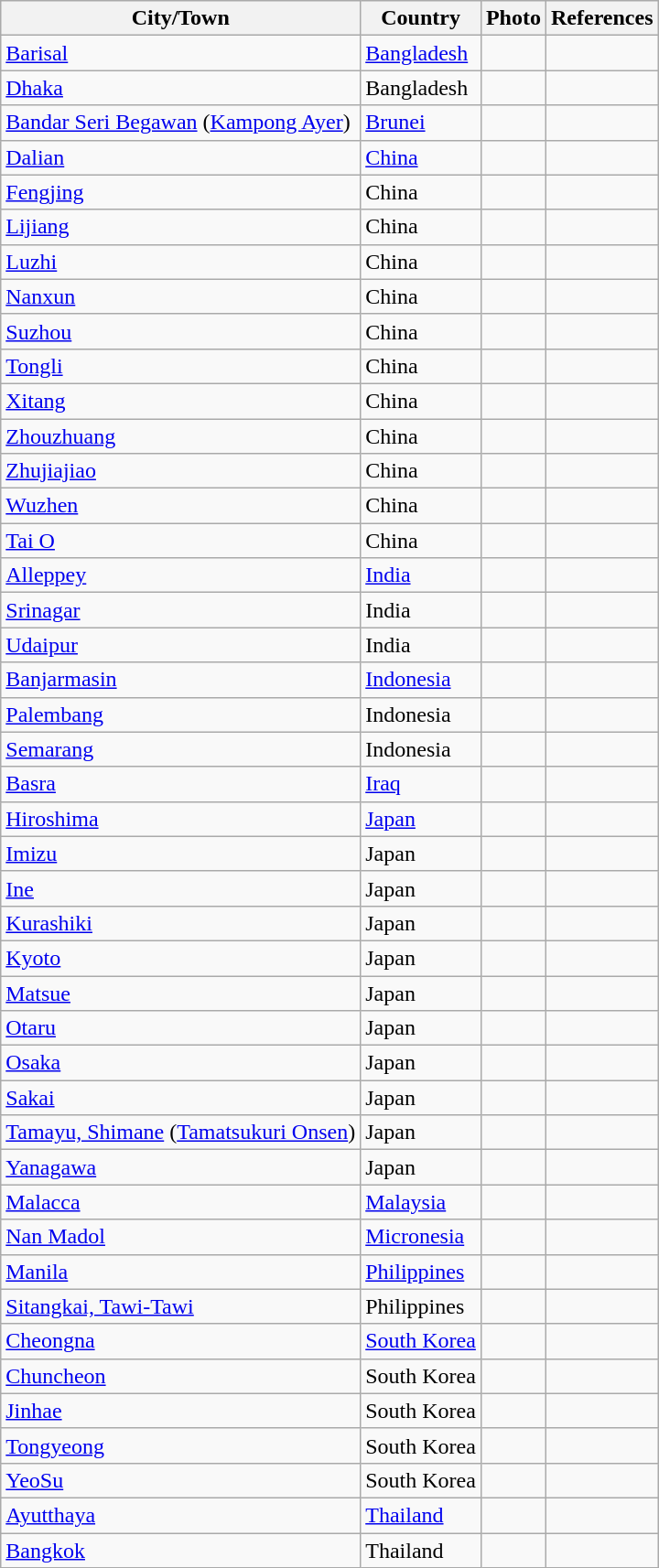<table class="wikitable sortable">
<tr>
<th>City/Town</th>
<th>Country</th>
<th>Photo</th>
<th>References</th>
</tr>
<tr>
<td><a href='#'>Barisal</a></td>
<td><a href='#'>Bangladesh</a></td>
<td><br></td>
<td></td>
</tr>
<tr>
<td><a href='#'>Dhaka</a></td>
<td>Bangladesh</td>
<td></td>
<td></td>
</tr>
<tr>
<td><a href='#'>Bandar Seri Begawan</a> (<a href='#'>Kampong Ayer</a>)</td>
<td><a href='#'>Brunei</a></td>
<td></td>
<td><br></td>
</tr>
<tr>
<td><a href='#'>Dalian</a></td>
<td><a href='#'>China</a></td>
<td></td>
<td></td>
</tr>
<tr>
<td><a href='#'>Fengjing</a></td>
<td>China</td>
<td></td>
<td></td>
</tr>
<tr>
<td><a href='#'>Lijiang</a></td>
<td>China</td>
<td></td>
<td></td>
</tr>
<tr>
<td><a href='#'>Luzhi</a></td>
<td>China</td>
<td></td>
<td></td>
</tr>
<tr>
<td><a href='#'>Nanxun</a></td>
<td>China</td>
<td></td>
<td></td>
</tr>
<tr>
<td><a href='#'>Suzhou</a></td>
<td>China</td>
<td></td>
<td></td>
</tr>
<tr>
<td><a href='#'>Tongli</a></td>
<td>China</td>
<td></td>
<td></td>
</tr>
<tr>
<td><a href='#'>Xitang</a></td>
<td>China</td>
<td></td>
<td></td>
</tr>
<tr>
<td><a href='#'>Zhouzhuang</a></td>
<td>China</td>
<td></td>
<td></td>
</tr>
<tr>
<td><a href='#'>Zhujiajiao</a></td>
<td>China</td>
<td></td>
<td></td>
</tr>
<tr>
<td><a href='#'>Wuzhen</a></td>
<td>China</td>
<td></td>
<td></td>
</tr>
<tr>
<td><a href='#'>Tai O</a></td>
<td>China</td>
<td></td>
<td></td>
</tr>
<tr>
<td><a href='#'>Alleppey</a></td>
<td><a href='#'>India</a></td>
<td></td>
<td></td>
</tr>
<tr>
<td><a href='#'>Srinagar</a></td>
<td>India</td>
<td></td>
<td></td>
</tr>
<tr>
<td><a href='#'>Udaipur</a></td>
<td>India</td>
<td></td>
<td></td>
</tr>
<tr>
<td><a href='#'>Banjarmasin</a></td>
<td><a href='#'>Indonesia</a></td>
<td></td>
<td></td>
</tr>
<tr>
<td><a href='#'>Palembang</a></td>
<td>Indonesia</td>
<td></td>
<td></td>
</tr>
<tr>
<td><a href='#'>Semarang</a></td>
<td>Indonesia</td>
<td></td>
<td></td>
</tr>
<tr>
<td><a href='#'>Basra</a></td>
<td><a href='#'>Iraq</a></td>
<td></td>
<td></td>
</tr>
<tr>
<td><a href='#'>Hiroshima</a></td>
<td><a href='#'>Japan</a></td>
<td></td>
<td></td>
</tr>
<tr>
<td><a href='#'>Imizu</a></td>
<td>Japan</td>
<td></td>
<td></td>
</tr>
<tr>
<td><a href='#'>Ine</a></td>
<td>Japan</td>
<td></td>
<td></td>
</tr>
<tr>
<td><a href='#'>Kurashiki</a></td>
<td>Japan</td>
<td></td>
<td></td>
</tr>
<tr>
<td><a href='#'>Kyoto</a></td>
<td>Japan</td>
<td></td>
<td></td>
</tr>
<tr>
<td><a href='#'>Matsue</a></td>
<td>Japan</td>
<td></td>
<td></td>
</tr>
<tr>
<td><a href='#'>Otaru</a></td>
<td>Japan</td>
<td></td>
<td></td>
</tr>
<tr>
<td><a href='#'>Osaka</a></td>
<td>Japan</td>
<td></td>
<td></td>
</tr>
<tr>
<td><a href='#'>Sakai</a></td>
<td>Japan</td>
<td></td>
<td></td>
</tr>
<tr>
<td><a href='#'>Tamayu, Shimane</a> (<a href='#'>Tamatsukuri Onsen</a>)</td>
<td>Japan</td>
<td></td>
<td></td>
</tr>
<tr>
<td><a href='#'>Yanagawa</a></td>
<td>Japan</td>
<td></td>
<td></td>
</tr>
<tr>
<td><a href='#'>Malacca</a></td>
<td><a href='#'>Malaysia</a></td>
<td></td>
<td></td>
</tr>
<tr>
<td><a href='#'>Nan Madol</a></td>
<td><a href='#'>Micronesia</a></td>
<td></td>
<td></td>
</tr>
<tr>
<td><a href='#'>Manila</a></td>
<td><a href='#'>Philippines</a></td>
<td></td>
<td></td>
</tr>
<tr>
<td><a href='#'>Sitangkai, Tawi-Tawi</a></td>
<td>Philippines</td>
<td></td>
<td></td>
</tr>
<tr>
<td><a href='#'>Cheongna</a></td>
<td><a href='#'>South Korea</a></td>
<td></td>
<td></td>
</tr>
<tr>
<td><a href='#'>Chuncheon</a></td>
<td>South Korea</td>
<td></td>
<td></td>
</tr>
<tr>
<td><a href='#'>Jinhae</a></td>
<td>South Korea</td>
<td></td>
<td></td>
</tr>
<tr>
<td><a href='#'>Tongyeong</a></td>
<td>South Korea</td>
<td></td>
<td></td>
</tr>
<tr>
<td><a href='#'>YeoSu</a></td>
<td>South Korea</td>
<td></td>
<td></td>
</tr>
<tr>
<td><a href='#'>Ayutthaya</a></td>
<td><a href='#'>Thailand</a></td>
<td></td>
<td></td>
</tr>
<tr>
<td><a href='#'>Bangkok</a></td>
<td>Thailand</td>
<td></td>
<td></td>
</tr>
</table>
